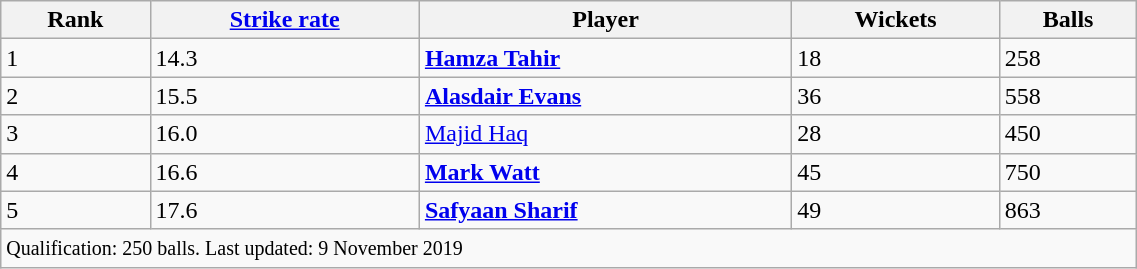<table class="wikitable" style="width:60%;">
<tr>
<th>Rank</th>
<th><a href='#'>Strike rate</a></th>
<th>Player</th>
<th>Wickets</th>
<th>Balls</th>
</tr>
<tr>
<td>1</td>
<td>14.3</td>
<td><strong><a href='#'>Hamza Tahir</a></strong></td>
<td>18</td>
<td>258</td>
</tr>
<tr>
<td>2</td>
<td>15.5</td>
<td><strong><a href='#'>Alasdair Evans</a></strong></td>
<td>36</td>
<td>558</td>
</tr>
<tr>
<td>3</td>
<td>16.0</td>
<td><a href='#'>Majid Haq</a></td>
<td>28</td>
<td>450</td>
</tr>
<tr>
<td>4</td>
<td>16.6</td>
<td><strong><a href='#'>Mark Watt</a></strong></td>
<td>45</td>
<td>750</td>
</tr>
<tr>
<td>5</td>
<td>17.6</td>
<td><strong><a href='#'>Safyaan Sharif</a></strong></td>
<td>49</td>
<td>863</td>
</tr>
<tr>
<td colspan=5><small>Qualification: 250 balls. Last updated: 9 November 2019</small></td>
</tr>
</table>
